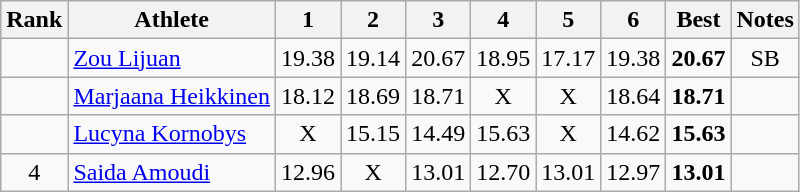<table class="wikitable sortable" style="text-align:center">
<tr>
<th>Rank</th>
<th>Athlete</th>
<th>1</th>
<th>2</th>
<th>3</th>
<th>4</th>
<th>5</th>
<th>6</th>
<th>Best</th>
<th>Notes</th>
</tr>
<tr>
<td></td>
<td align=left> <a href='#'>Zou Lijuan</a></td>
<td>19.38</td>
<td>19.14</td>
<td>20.67</td>
<td>18.95</td>
<td>17.17</td>
<td>19.38</td>
<td><strong>20.67</strong></td>
<td>SB</td>
</tr>
<tr>
<td></td>
<td align=left> <a href='#'>Marjaana Heikkinen</a></td>
<td>18.12</td>
<td>18.69</td>
<td>18.71</td>
<td>X</td>
<td>X</td>
<td>18.64</td>
<td><strong>18.71</strong></td>
<td></td>
</tr>
<tr>
<td></td>
<td align=left> <a href='#'>Lucyna Kornobys</a></td>
<td>X</td>
<td>15.15</td>
<td>14.49</td>
<td>15.63</td>
<td>X</td>
<td>14.62</td>
<td><strong>15.63</strong></td>
<td></td>
</tr>
<tr>
<td>4</td>
<td align=left> <a href='#'>Saida Amoudi</a></td>
<td>12.96</td>
<td>X</td>
<td>13.01</td>
<td>12.70</td>
<td>13.01</td>
<td>12.97</td>
<td><strong>13.01</strong></td>
<td></td>
</tr>
</table>
